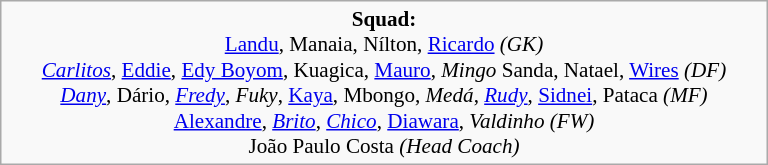<table class="wikitable" style="width:32em; margin:0.5em auto">
<tr>
<td style="font-size:88%" align="center"><strong>Squad:</strong><br><a href='#'>Landu</a>, Manaia, Nílton, <a href='#'>Ricardo</a> <em>(GK)</em><br><a href='#'><em>Carlitos</em></a>, <a href='#'>Eddie</a>, <a href='#'>Edy Boyom</a>, Kuagica, <a href='#'>Mauro</a>, <em>Mingo</em> Sanda, Natael, <a href='#'>Wires</a> <em>(DF)</em><br><a href='#'><em>Dany</em></a>, Dário, <em><a href='#'>Fredy</a></em>, <em>Fuky</em>, <a href='#'>Kaya</a>, Mbongo, <em>Medá</em>, <em><a href='#'>Rudy</a></em>, <a href='#'>Sidnei</a>, Pataca <em>(MF)</em><br><a href='#'>Alexandre</a>, <em><a href='#'>Brito</a></em>, <em><a href='#'>Chico</a></em>, <a href='#'>Diawara</a>, <em>Valdinho</em> <em>(FW)</em><br>João Paulo Costa <em>(Head Coach)</em></td>
</tr>
</table>
